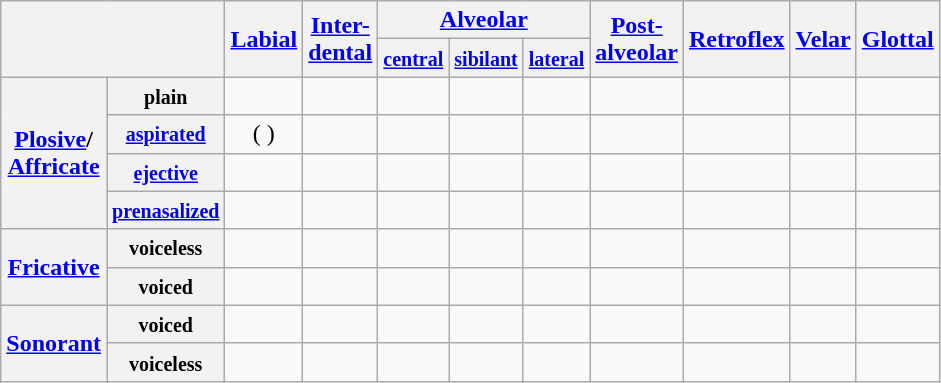<table class="wikitable" style="text-align:center">
<tr>
<th rowspan=2 colspan=2></th>
<th rowspan=2><a href='#'>Labial</a></th>
<th rowspan=2><a href='#'>Inter-<br>dental</a></th>
<th colspan=3><a href='#'>Alveolar</a></th>
<th rowspan=2><a href='#'>Post-<br>alveolar</a></th>
<th rowspan=2><a href='#'>Retroflex</a></th>
<th rowspan=2><a href='#'>Velar</a></th>
<th rowspan=2><a href='#'>Glottal</a></th>
</tr>
<tr>
<th><small><a href='#'>central</a></small></th>
<th><small><a href='#'>sibilant</a></small></th>
<th><small><a href='#'>lateral</a></small></th>
</tr>
<tr>
<th rowspan=4><a href='#'>Plosive</a>/<br><a href='#'>Affricate</a></th>
<th><small>plain</small></th>
<td> </td>
<td> </td>
<td> </td>
<td> </td>
<td> </td>
<td> </td>
<td> </td>
<td> </td>
<td> </td>
</tr>
<tr>
<th><small><a href='#'>aspirated</a></small></th>
<td>( )</td>
<td> </td>
<td> </td>
<td> </td>
<td> </td>
<td> </td>
<td> </td>
<td> </td>
<td></td>
</tr>
<tr>
<th><small><a href='#'>ejective</a></small></th>
<td></td>
<td> </td>
<td> </td>
<td> </td>
<td> </td>
<td> </td>
<td> </td>
<td> </td>
<td></td>
</tr>
<tr>
<th><small><a href='#'>prenasalized</a></small></th>
<td> </td>
<td></td>
<td> </td>
<td></td>
<td></td>
<td> </td>
<td></td>
<td></td>
<td></td>
</tr>
<tr>
<th rowspan=2><a href='#'>Fricative</a></th>
<th><small>voiceless</small></th>
<td></td>
<td> </td>
<td></td>
<td> </td>
<td> </td>
<td> </td>
<td> </td>
<td> </td>
<td> </td>
</tr>
<tr>
<th><small>voiced</small></th>
<td></td>
<td> </td>
<td></td>
<td> </td>
<td> </td>
<td> </td>
<td> </td>
<td> </td>
<td></td>
</tr>
<tr>
<th rowspan=2><a href='#'>Sonorant</a></th>
<th><small>voiced</small></th>
<td> </td>
<td></td>
<td> </td>
<td></td>
<td> </td>
<td> </td>
<td> </td>
<td> </td>
<td></td>
</tr>
<tr>
<th><small>voiceless</small></th>
<td></td>
<td></td>
<td> </td>
<td></td>
<td></td>
<td> </td>
<td> </td>
<td> </td>
<td></td>
</tr>
</table>
